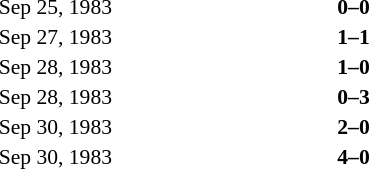<table width=100% cellspacing=1 style=font-size:90%>
<tr>
<th width=120></th>
<th width=120></th>
<th width=70></th>
<th width=120></th>
<th></th>
</tr>
<tr>
<td align=right>Sep 25, 1983</td>
<td align=right><strong></strong></td>
<td align=center><strong>0–0</strong></td>
<td><strong></strong></td>
</tr>
<tr>
<td align=right>Sep 27, 1983</td>
<td align=right><strong></strong></td>
<td align=center><strong>1–1</strong></td>
<td><strong></strong></td>
</tr>
<tr>
<td align=right>Sep 28, 1983</td>
<td align=right><strong></strong></td>
<td align=center><strong>1–0</strong></td>
<td><strong></strong></td>
</tr>
<tr>
<td align=right>Sep 28, 1983</td>
<td align=right><strong></strong></td>
<td align=center><strong>0–3</strong></td>
<td><strong></strong></td>
</tr>
<tr>
<td align=right>Sep 30, 1983</td>
<td align=right><strong></strong></td>
<td align=center><strong>2–0</strong></td>
<td><strong></strong></td>
</tr>
<tr>
<td align=right>Sep 30, 1983</td>
<td align=right><strong></strong></td>
<td align=center><strong>4–0</strong></td>
<td><strong></strong></td>
</tr>
</table>
